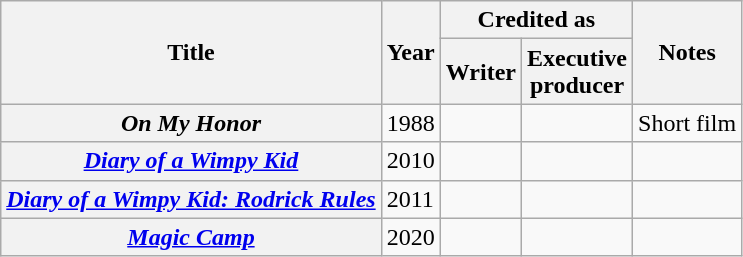<table class="wikitable plainrowheaders sortable">
<tr>
<th rowspan="2" scope="col">Title</th>
<th rowspan="2" scope="col">Year</th>
<th colspan="2" scope="col">Credited as</th>
<th rowspan="2" scope="col" class="unsortable">Notes</th>
</tr>
<tr>
<th>Writer</th>
<th>Executive<br>producer</th>
</tr>
<tr>
<th scope=row><em>On My Honor</em></th>
<td>1988</td>
<td></td>
<td></td>
<td>Short film</td>
</tr>
<tr>
<th scope=row><em><a href='#'>Diary of a Wimpy Kid</a></em></th>
<td>2010</td>
<td></td>
<td></td>
<td></td>
</tr>
<tr>
<th scope=row><em><a href='#'>Diary of a Wimpy Kid: Rodrick Rules</a></em></th>
<td>2011</td>
<td></td>
<td></td>
<td></td>
</tr>
<tr>
<th scope=row><em><a href='#'>Magic Camp</a></em></th>
<td>2020</td>
<td></td>
<td></td>
<td></td>
</tr>
</table>
